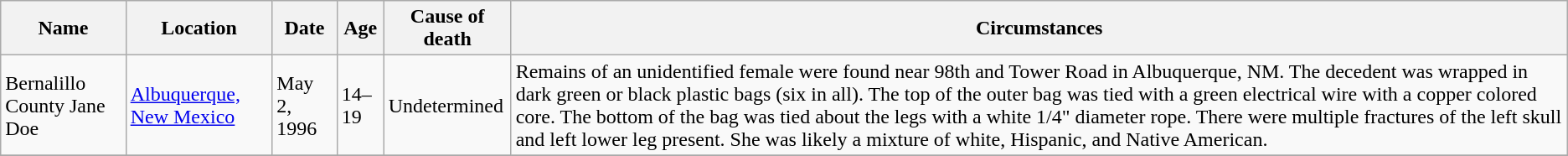<table class="wikitable sortable">
<tr>
<th>Name</th>
<th>Location</th>
<th>Date</th>
<th>Age</th>
<th>Cause of death</th>
<th>Circumstances</th>
</tr>
<tr>
<td>Bernalillo County Jane Doe</td>
<td><a href='#'>Albuquerque, New Mexico</a></td>
<td>May 2, 1996</td>
<td>14–19</td>
<td>Undetermined</td>
<td>Remains of an unidentified female were found near 98th and Tower Road in Albuquerque, NM. The decedent was wrapped in dark green or black plastic bags (six in all). The top of the outer bag was tied with a green electrical wire with a copper colored core. The bottom of the bag was tied about the legs with a white 1/4" diameter rope. There were multiple fractures of the left skull and left lower leg present. She was likely a mixture of white, Hispanic, and Native American.</td>
</tr>
<tr>
</tr>
</table>
